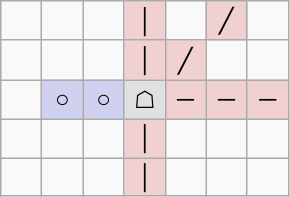<table border="1" class="wikitable">
<tr align=center>
<td width="20"> </td>
<td width="20"> </td>
<td width="20"> </td>
<td width="20" style="background:#f0d0d0;">│</td>
<td width="20"> </td>
<td width="20" style="background:#f0d0d0;">╱</td>
<td width="20"> </td>
</tr>
<tr align=center>
<td> </td>
<td> </td>
<td> </td>
<td style="background:#f0d0d0;">│</td>
<td style="background:#f0d0d0;">╱</td>
<td> </td>
<td> </td>
</tr>
<tr align=center>
<td> </td>
<td style="background:#d0d0f0;">○</td>
<td style="background:#d0d0f0;">○</td>
<td style="background:#e0e0e0;">☖</td>
<td style="background:#f0d0d0;">─</td>
<td style="background:#f0d0d0;">─</td>
<td style="background:#f0d0d0;">─</td>
</tr>
<tr align=center>
<td> </td>
<td> </td>
<td> </td>
<td style="background:#f0d0d0;">│</td>
<td> </td>
<td> </td>
<td> </td>
</tr>
<tr align=center>
<td> </td>
<td> </td>
<td> </td>
<td style="background:#f0d0d0;">│</td>
<td> </td>
<td> </td>
<td> </td>
</tr>
</table>
